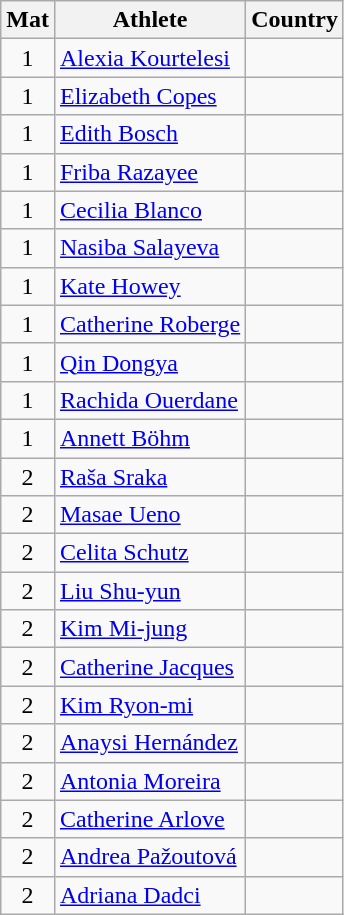<table class="wikitable sortable" style="text-align:center">
<tr>
<th>Mat</th>
<th>Athlete</th>
<th>Country</th>
</tr>
<tr>
<td>1</td>
<td align="left"><a href='#'>Alexia Kourtelesi</a></td>
<td></td>
</tr>
<tr>
<td>1</td>
<td align="left"><a href='#'>Elizabeth Copes</a></td>
<td></td>
</tr>
<tr>
<td>1</td>
<td align="left"><a href='#'>Edith Bosch</a></td>
<td></td>
</tr>
<tr>
<td>1</td>
<td align="left"><a href='#'>Friba Razayee</a></td>
<td></td>
</tr>
<tr>
<td>1</td>
<td align="left"><a href='#'>Cecilia Blanco</a></td>
<td></td>
</tr>
<tr>
<td>1</td>
<td align="left"><a href='#'>Nasiba Salayeva</a></td>
<td></td>
</tr>
<tr>
<td>1</td>
<td align="left"><a href='#'>Kate Howey</a></td>
<td></td>
</tr>
<tr>
<td>1</td>
<td align="left"><a href='#'>Catherine Roberge</a></td>
<td></td>
</tr>
<tr>
<td>1</td>
<td align="left"><a href='#'>Qin Dongya</a></td>
<td></td>
</tr>
<tr>
<td>1</td>
<td align="left"><a href='#'>Rachida Ouerdane</a></td>
<td></td>
</tr>
<tr>
<td>1</td>
<td align="left"><a href='#'>Annett Böhm</a></td>
<td></td>
</tr>
<tr>
<td>2</td>
<td align="left"><a href='#'>Raša Sraka</a></td>
<td></td>
</tr>
<tr>
<td>2</td>
<td align="left"><a href='#'>Masae Ueno</a></td>
<td></td>
</tr>
<tr>
<td>2</td>
<td align="left"><a href='#'>Celita Schutz</a></td>
<td></td>
</tr>
<tr>
<td>2</td>
<td align="left"><a href='#'>Liu Shu-yun</a></td>
<td></td>
</tr>
<tr>
<td>2</td>
<td align="left"><a href='#'>Kim Mi-jung</a></td>
<td></td>
</tr>
<tr>
<td>2</td>
<td align="left"><a href='#'>Catherine Jacques</a></td>
<td></td>
</tr>
<tr>
<td>2</td>
<td align="left"><a href='#'>Kim Ryon-mi</a></td>
<td></td>
</tr>
<tr>
<td>2</td>
<td align="left"><a href='#'>Anaysi Hernández</a></td>
<td></td>
</tr>
<tr>
<td>2</td>
<td align="left"><a href='#'>Antonia Moreira</a></td>
<td></td>
</tr>
<tr>
<td>2</td>
<td align="left"><a href='#'>Catherine Arlove</a></td>
<td></td>
</tr>
<tr>
<td>2</td>
<td align="left"><a href='#'>Andrea Pažoutová</a></td>
<td></td>
</tr>
<tr>
<td>2</td>
<td align="left"><a href='#'>Adriana Dadci</a></td>
<td></td>
</tr>
</table>
